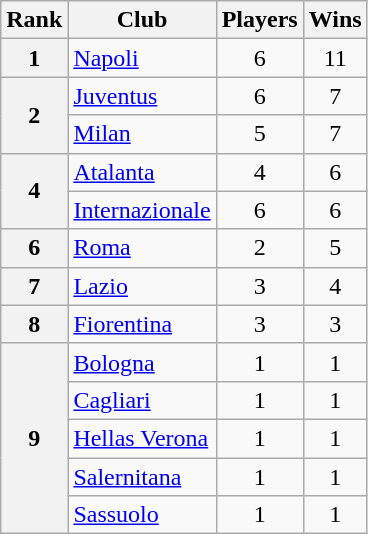<table class="wikitable sortable">
<tr>
<th>Rank</th>
<th>Club</th>
<th>Players</th>
<th>Wins</th>
</tr>
<tr>
<th>1</th>
<td><a href='#'>Napoli</a></td>
<td align="center">6</td>
<td align="center">11</td>
</tr>
<tr>
<th rowspan="2">2</th>
<td><a href='#'>Juventus</a></td>
<td align="center">6</td>
<td align="center">7</td>
</tr>
<tr>
<td><a href='#'>Milan</a></td>
<td align="center">5</td>
<td align="center">7</td>
</tr>
<tr>
<th rowspan="2">4</th>
<td><a href='#'>Atalanta</a></td>
<td align="center">4</td>
<td align="center">6</td>
</tr>
<tr>
<td><a href='#'>Internazionale</a></td>
<td align="center">6</td>
<td align="center">6</td>
</tr>
<tr>
<th>6</th>
<td><a href='#'>Roma</a></td>
<td align="center">2</td>
<td align="center">5</td>
</tr>
<tr>
<th>7</th>
<td><a href='#'>Lazio</a></td>
<td align="center">3</td>
<td align="center">4</td>
</tr>
<tr>
<th>8</th>
<td><a href='#'>Fiorentina</a></td>
<td align="center">3</td>
<td align="center">3</td>
</tr>
<tr>
<th rowspan="5">9</th>
<td><a href='#'>Bologna</a></td>
<td align="center">1</td>
<td align="center">1</td>
</tr>
<tr>
<td><a href='#'>Cagliari</a></td>
<td align="center">1</td>
<td align="center">1</td>
</tr>
<tr>
<td><a href='#'>Hellas Verona</a></td>
<td align="center">1</td>
<td align="center">1</td>
</tr>
<tr>
<td><a href='#'>Salernitana</a></td>
<td align="center">1</td>
<td align="center">1</td>
</tr>
<tr>
<td><a href='#'>Sassuolo</a></td>
<td align="center">1</td>
<td align="center">1</td>
</tr>
</table>
